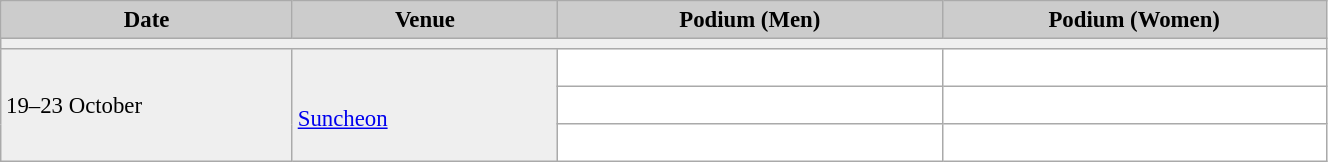<table class="wikitable" width=70% bgcolor="#f7f8ff" cellpadding="3" cellspacing="0" border="1" style="font-size: 95%; border: gray solid 1px; border-collapse: collapse;">
<tr bgcolor="#CCCCCC">
<td align="center"><strong>Date</strong></td>
<td width=20% align="center"><strong>Venue</strong></td>
<td width=29% align="center"><strong>Podium (Men)</strong></td>
<td width=29% align="center"><strong>Podium (Women)</strong></td>
</tr>
<tr bgcolor="#EFEFEF">
<td colspan=4></td>
</tr>
<tr bgcolor="#EFEFEF">
<td rowspan=3>19–23 October</td>
<td rowspan=3><br><a href='#'>Suncheon</a></td>
<td bgcolor="#ffffff">   </td>
<td bgcolor="#ffffff">   </td>
</tr>
<tr>
<td bgcolor="#ffffff">   </td>
<td bgcolor="#ffffff">   </td>
</tr>
<tr>
<td bgcolor="#ffffff">   </td>
<td bgcolor="#ffffff">   </td>
</tr>
</table>
